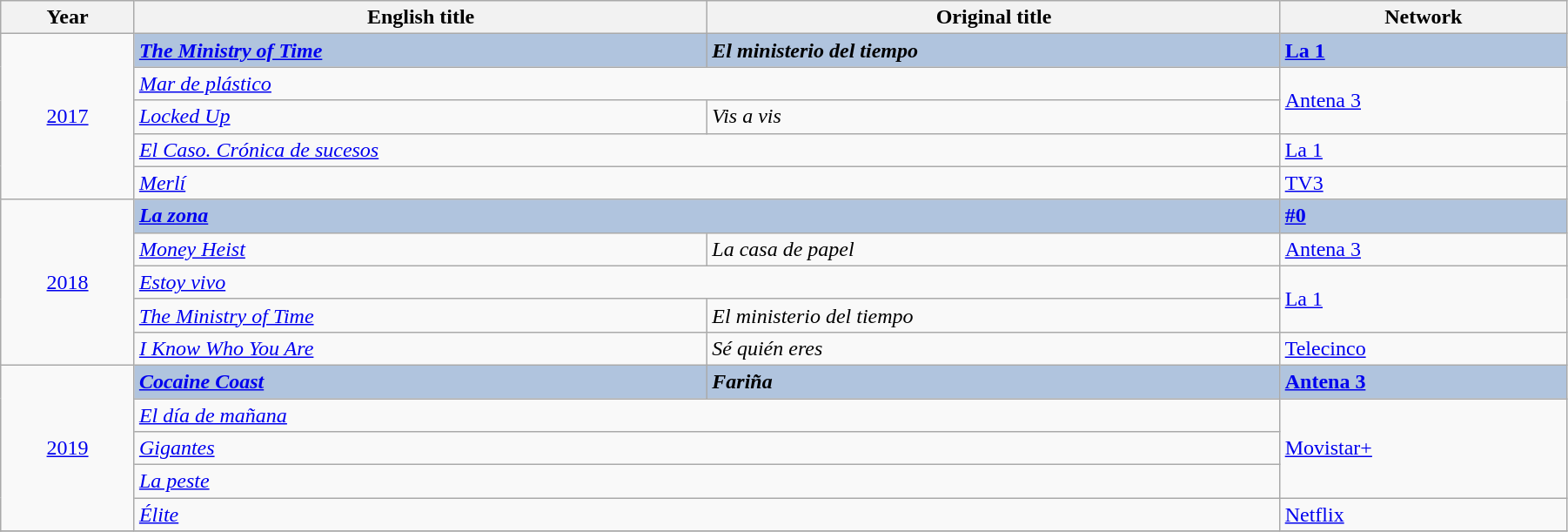<table class="wikitable" width="95%" cellpadding="5">
<tr>
<th width="7%">Year</th>
<th width="30%">English title</th>
<th width="30%">Original title</th>
<th width="15%">Network</th>
</tr>
<tr>
<td rowspan=5 style="text-align:center"><a href='#'>2017</a><br></td>
<td style="background:#B0C4DE;"><strong><em><a href='#'>The Ministry of Time</a></em></strong></td>
<td style="background:#B0C4DE;"><strong><em>El ministerio del tiempo</em></strong></td>
<td style="background:#B0C4DE;"><strong><a href='#'>La 1</a></strong></td>
</tr>
<tr>
<td colspan="2"><em><a href='#'>Mar de plástico</a></em></td>
<td rowspan="2"><a href='#'>Antena 3</a></td>
</tr>
<tr>
<td><em><a href='#'>Locked Up</a></em></td>
<td><em>Vis a vis</em></td>
</tr>
<tr>
<td colspan="2"><em><a href='#'>El Caso. Crónica de sucesos</a></em></td>
<td><a href='#'>La 1</a></td>
</tr>
<tr>
<td colspan="2"><em><a href='#'>Merlí</a></em></td>
<td><a href='#'>TV3</a></td>
</tr>
<tr>
<td rowspan=5 style="text-align:center"><a href='#'>2018</a><br></td>
<td colspan="2" style="background:#B0C4DE;"><strong><em><a href='#'>La zona</a></em></strong></td>
<td style="background:#B0C4DE;"><strong><a href='#'>#0</a></strong></td>
</tr>
<tr>
<td><em><a href='#'>Money Heist</a></em></td>
<td><em>La casa de papel</em></td>
<td><a href='#'>Antena 3</a></td>
</tr>
<tr>
<td colspan="2"><em><a href='#'>Estoy vivo</a></em></td>
<td rowspan="2"><a href='#'>La 1</a></td>
</tr>
<tr>
<td><em><a href='#'>The Ministry of Time</a></em></td>
<td><em>El ministerio del tiempo</em></td>
</tr>
<tr>
<td><em><a href='#'>I Know Who You Are</a></em></td>
<td><em>Sé quién eres</em></td>
<td><a href='#'>Telecinco</a></td>
</tr>
<tr>
<td rowspan=5 style="text-align:center"><a href='#'>2019</a><br></td>
<td style="background:#B0C4DE;"><strong><em><a href='#'>Cocaine Coast</a></em></strong></td>
<td style="background:#B0C4DE;"><strong><em>Fariña</em></strong></td>
<td style="background:#B0C4DE;"><strong><a href='#'>Antena 3</a></strong></td>
</tr>
<tr>
<td colspan="2"><em><a href='#'>El día de mañana</a></em></td>
<td rowspan="3"><a href='#'>Movistar+</a></td>
</tr>
<tr>
<td colspan="2"><em><a href='#'>Gigantes</a></em></td>
</tr>
<tr>
<td colspan="2"><em><a href='#'>La peste</a></em></td>
</tr>
<tr>
<td colspan="2"><em><a href='#'>Élite</a></em></td>
<td><a href='#'>Netflix</a></td>
</tr>
<tr>
</tr>
</table>
